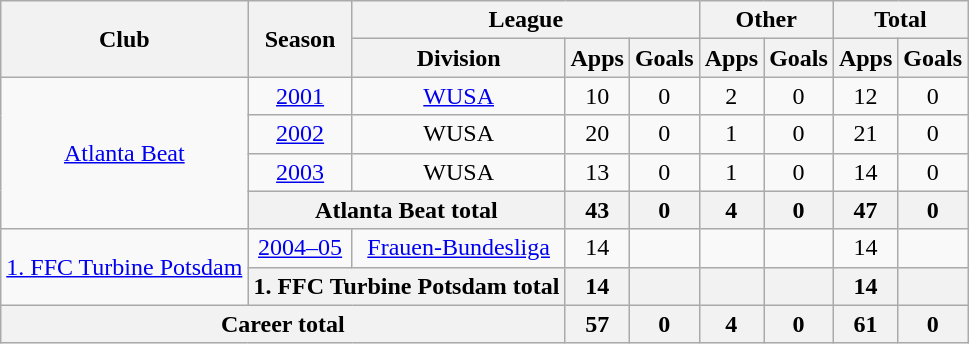<table class="wikitable" style="text-align: center;">
<tr>
<th rowspan=2>Club</th>
<th rowspan=2>Season</th>
<th colspan=3>League</th>
<th colspan=2>Other</th>
<th colspan=2>Total</th>
</tr>
<tr>
<th>Division</th>
<th>Apps</th>
<th>Goals</th>
<th>Apps</th>
<th>Goals</th>
<th>Apps</th>
<th>Goals</th>
</tr>
<tr>
<td rowspan=4><a href='#'>Atlanta Beat</a></td>
<td><a href='#'>2001</a></td>
<td><a href='#'>WUSA</a></td>
<td>10</td>
<td>0</td>
<td>2</td>
<td>0</td>
<td>12</td>
<td>0</td>
</tr>
<tr>
<td><a href='#'>2002</a></td>
<td>WUSA</td>
<td>20</td>
<td>0</td>
<td>1</td>
<td>0</td>
<td>21</td>
<td>0</td>
</tr>
<tr>
<td><a href='#'>2003</a></td>
<td>WUSA</td>
<td>13</td>
<td>0</td>
<td>1</td>
<td>0</td>
<td>14</td>
<td>0</td>
</tr>
<tr>
<th colspan=2>Atlanta Beat total</th>
<th>43</th>
<th>0</th>
<th>4</th>
<th>0</th>
<th>47</th>
<th>0</th>
</tr>
<tr>
<td rowspan=2><a href='#'>1. FFC Turbine Potsdam</a></td>
<td><a href='#'>2004–05</a></td>
<td><a href='#'>Frauen-Bundesliga</a></td>
<td>14</td>
<td></td>
<td></td>
<td></td>
<td>14</td>
<td></td>
</tr>
<tr>
<th colspan=2>1. FFC Turbine Potsdam total</th>
<th>14</th>
<th></th>
<th></th>
<th></th>
<th>14</th>
<th></th>
</tr>
<tr>
<th colspan=3>Career total</th>
<th>57</th>
<th>0</th>
<th>4</th>
<th>0</th>
<th>61</th>
<th>0</th>
</tr>
</table>
